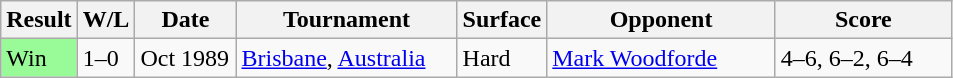<table class="sortable wikitable">
<tr>
<th>Result</th>
<th style="width:25px">W/L</th>
<th style="width:60px">Date</th>
<th style="width:140px">Tournament</th>
<th style="width:50px">Surface</th>
<th style="width:145px">Opponent</th>
<th style="width:110px" class="unsortable">Score</th>
</tr>
<tr>
<td style="background:#98fb98;">Win</td>
<td>1–0</td>
<td>Oct 1989</td>
<td><a href='#'>Brisbane</a>, <a href='#'>Australia</a></td>
<td>Hard</td>
<td> <a href='#'>Mark Woodforde</a></td>
<td>4–6, 6–2, 6–4</td>
</tr>
</table>
